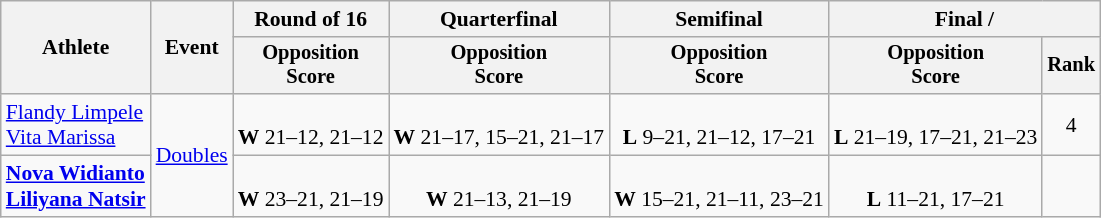<table class=wikitable style="font-size:90%">
<tr>
<th rowspan="2">Athlete</th>
<th rowspan="2">Event</th>
<th>Round of 16</th>
<th>Quarterfinal</th>
<th>Semifinal</th>
<th colspan=2>Final / </th>
</tr>
<tr style="font-size:95%">
<th>Opposition<br>Score</th>
<th>Opposition<br>Score</th>
<th>Opposition<br>Score</th>
<th>Opposition<br>Score</th>
<th>Rank</th>
</tr>
<tr align=center>
<td align=left><a href='#'>Flandy Limpele</a><br><a href='#'>Vita Marissa</a></td>
<td align=left rowspan=2><a href='#'>Doubles</a></td>
<td><br><strong>W</strong> 21–12, 21–12</td>
<td><br><strong>W</strong> 21–17, 15–21, 21–17</td>
<td><br><strong>L</strong> 9–21, 21–12, 17–21</td>
<td><br><strong>L</strong> 21–19, 17–21, 21–23</td>
<td>4</td>
</tr>
<tr align=center>
<td align=left><strong><a href='#'>Nova Widianto</a><br><a href='#'>Liliyana Natsir</a></strong></td>
<td><br><strong>W</strong> 23–21, 21–19</td>
<td><br><strong>W</strong> 21–13, 21–19</td>
<td><br><strong>W</strong> 15–21, 21–11, 23–21</td>
<td><br><strong>L</strong> 11–21, 17–21</td>
<td></td>
</tr>
</table>
